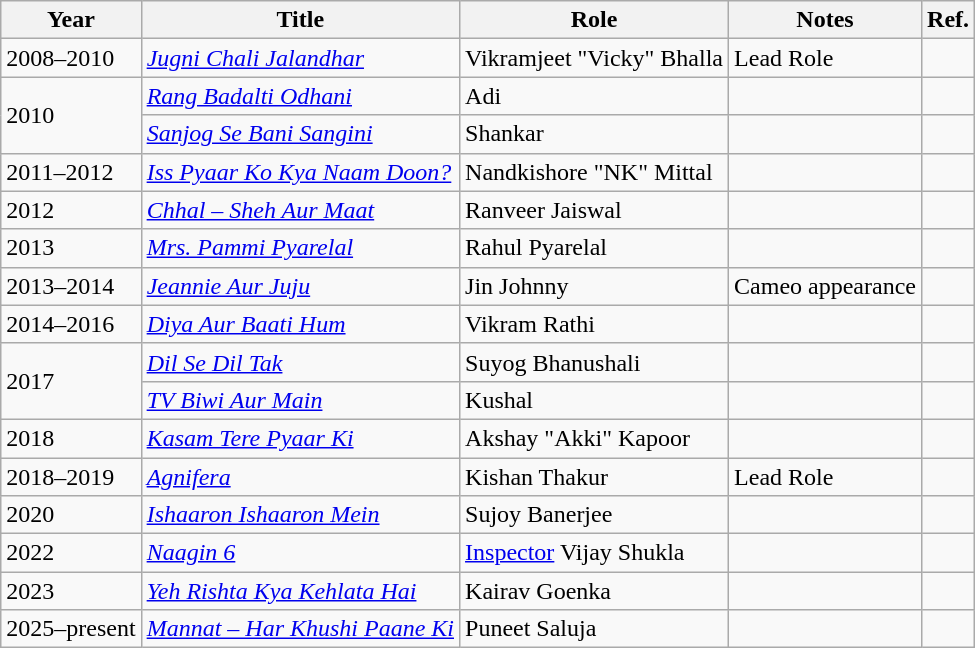<table class="wikitable sortable">
<tr>
<th>Year</th>
<th>Title</th>
<th>Role</th>
<th class="unsortable">Notes</th>
<th class="unsortable">Ref.</th>
</tr>
<tr>
<td>2008–2010</td>
<td><em><a href='#'>Jugni Chali Jalandhar</a></em></td>
<td>Vikramjeet "Vicky" Bhalla</td>
<td>Lead Role</td>
<td></td>
</tr>
<tr>
<td rowspan="2">2010</td>
<td><em><a href='#'>Rang Badalti Odhani</a></em></td>
<td>Adi</td>
<td></td>
<td></td>
</tr>
<tr>
<td><em><a href='#'>Sanjog Se Bani Sangini</a></em></td>
<td>Shankar</td>
<td></td>
<td></td>
</tr>
<tr>
<td>2011–2012</td>
<td><em><a href='#'>Iss Pyaar Ko Kya Naam Doon?</a></em></td>
<td>Nandkishore "NK" Mittal</td>
<td></td>
<td></td>
</tr>
<tr>
<td>2012</td>
<td><em><a href='#'>Chhal – Sheh Aur Maat</a></em></td>
<td>Ranveer Jaiswal</td>
<td></td>
<td></td>
</tr>
<tr>
<td>2013</td>
<td><em><a href='#'>Mrs. Pammi Pyarelal</a></em></td>
<td>Rahul Pyarelal</td>
<td></td>
<td></td>
</tr>
<tr>
<td>2013–2014</td>
<td><em><a href='#'>Jeannie Aur Juju</a></em></td>
<td>Jin Johnny</td>
<td>Cameo appearance</td>
<td></td>
</tr>
<tr>
<td>2014–2016</td>
<td><em><a href='#'>Diya Aur Baati Hum</a></em></td>
<td>Vikram Rathi</td>
<td></td>
<td></td>
</tr>
<tr>
<td rowspan="2">2017</td>
<td><em><a href='#'>Dil Se Dil Tak</a></em></td>
<td>Suyog Bhanushali</td>
<td></td>
<td></td>
</tr>
<tr>
<td><em><a href='#'>TV Biwi Aur Main</a></em></td>
<td>Kushal</td>
<td></td>
<td></td>
</tr>
<tr>
<td>2018</td>
<td><em><a href='#'>Kasam Tere Pyaar Ki</a></em></td>
<td>Akshay "Akki" Kapoor</td>
<td></td>
<td></td>
</tr>
<tr>
<td>2018–2019</td>
<td><em><a href='#'>Agnifera</a></em></td>
<td>Kishan Thakur</td>
<td>Lead Role</td>
<td></td>
</tr>
<tr>
<td>2020</td>
<td><em><a href='#'>Ishaaron Ishaaron Mein</a></em></td>
<td>Sujoy Banerjee</td>
<td></td>
<td></td>
</tr>
<tr>
<td>2022</td>
<td><em><a href='#'>Naagin 6</a></em></td>
<td><a href='#'>Inspector</a> Vijay Shukla</td>
<td></td>
<td></td>
</tr>
<tr>
<td>2023</td>
<td><em><a href='#'>Yeh Rishta Kya Kehlata Hai</a></em></td>
<td>Kairav Goenka</td>
<td></td>
<td></td>
</tr>
<tr>
<td>2025–present</td>
<td><em> <a href='#'>Mannat – Har Khushi Paane Ki</a></em></td>
<td>Puneet Saluja</td>
<td></td>
<td></td>
</tr>
</table>
